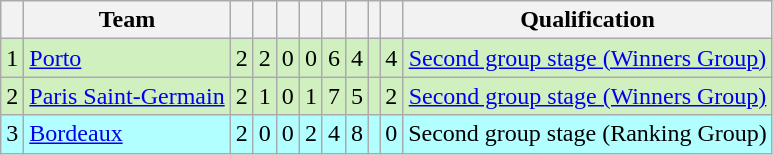<table class="wikitable" style="text-align:center">
<tr>
<th></th>
<th>Team</th>
<th></th>
<th></th>
<th></th>
<th></th>
<th></th>
<th></th>
<th></th>
<th></th>
<th>Qualification</th>
</tr>
<tr style="background:#D0F0C0;">
<td>1</td>
<td align="left"> <a href='#'>Porto</a></td>
<td>2</td>
<td>2</td>
<td>0</td>
<td>0</td>
<td>6</td>
<td>4</td>
<td></td>
<td>4</td>
<td><a href='#'>Second group stage (Winners Group)</a></td>
</tr>
<tr style="background:#D0F0C0;">
<td>2</td>
<td align="left"> <a href='#'>Paris Saint-Germain</a></td>
<td>2</td>
<td>1</td>
<td>0</td>
<td>1</td>
<td>7</td>
<td>5</td>
<td></td>
<td>2</td>
<td><a href='#'>Second group stage (Winners Group)</a></td>
</tr>
<tr style="background:#B2FFFF;">
<td>3</td>
<td align="left"> <a href='#'>Bordeaux</a></td>
<td>2</td>
<td>0</td>
<td>0</td>
<td>2</td>
<td>4</td>
<td>8</td>
<td></td>
<td>0</td>
<td>Second group stage (Ranking Group)</td>
</tr>
</table>
